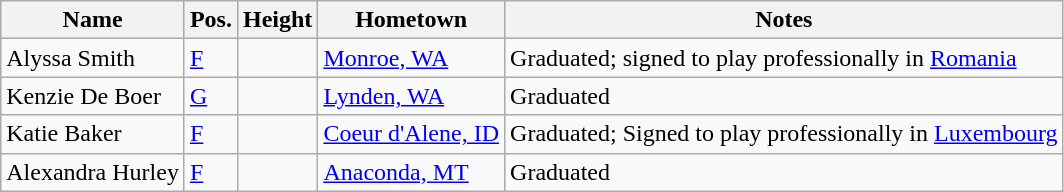<table class="wikitable sortable" border="1">
<tr>
<th>Name</th>
<th>Pos.</th>
<th>Height</th>
<th>Hometown</th>
<th>Notes</th>
</tr>
<tr>
<td>Alyssa Smith</td>
<td><a href='#'>F</a></td>
<td></td>
<td><a href='#'>Monroe, WA</a></td>
<td>Graduated; signed to play professionally in <a href='#'>Romania</a></td>
</tr>
<tr>
<td>Kenzie De Boer</td>
<td><a href='#'>G</a></td>
<td></td>
<td><a href='#'>Lynden, WA</a></td>
<td>Graduated</td>
</tr>
<tr>
<td>Katie Baker</td>
<td><a href='#'>F</a></td>
<td></td>
<td><a href='#'>Coeur d'Alene, ID</a></td>
<td>Graduated; Signed to play professionally in <a href='#'>Luxembourg</a></td>
</tr>
<tr>
<td>Alexandra Hurley</td>
<td><a href='#'>F</a></td>
<td></td>
<td><a href='#'>Anaconda, MT</a></td>
<td>Graduated</td>
</tr>
</table>
